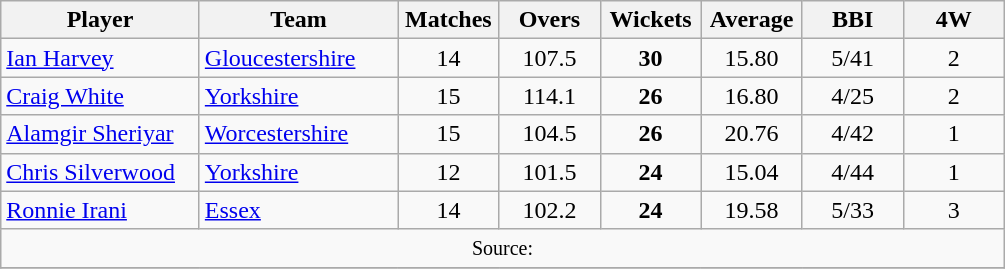<table class="wikitable" style="text-align:center;">
<tr>
<th width=125>Player</th>
<th width=125>Team</th>
<th width=60>Matches</th>
<th width=60>Overs</th>
<th width=60>Wickets</th>
<th width=60>Average</th>
<th width=60>BBI</th>
<th width=60>4W</th>
</tr>
<tr>
<td align="left"><a href='#'>Ian Harvey</a></td>
<td align="left"><a href='#'>Gloucestershire</a></td>
<td>14</td>
<td>107.5</td>
<td><strong>30</strong></td>
<td>15.80</td>
<td>5/41</td>
<td>2</td>
</tr>
<tr>
<td align="left"><a href='#'>Craig White</a></td>
<td align="left"><a href='#'>Yorkshire</a></td>
<td>15</td>
<td>114.1</td>
<td><strong>26</strong></td>
<td>16.80</td>
<td>4/25</td>
<td>2</td>
</tr>
<tr>
<td align="left"><a href='#'>Alamgir Sheriyar</a></td>
<td align="left"><a href='#'>Worcestershire</a></td>
<td>15</td>
<td>104.5</td>
<td><strong>26</strong></td>
<td>20.76</td>
<td>4/42</td>
<td>1</td>
</tr>
<tr>
<td align="left"><a href='#'>Chris Silverwood</a></td>
<td align="left"><a href='#'>Yorkshire</a></td>
<td>12</td>
<td>101.5</td>
<td><strong>24</strong></td>
<td>15.04</td>
<td>4/44</td>
<td>1</td>
</tr>
<tr>
<td align="left"><a href='#'>Ronnie Irani</a></td>
<td align="left"><a href='#'>Essex</a></td>
<td>14</td>
<td>102.2</td>
<td><strong>24</strong></td>
<td>19.58</td>
<td>5/33</td>
<td>3</td>
</tr>
<tr>
<td colspan=8><small>Source:</small></td>
</tr>
<tr>
</tr>
</table>
